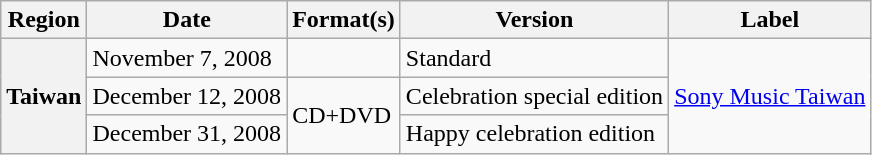<table class="wikitable plainrowheaders">
<tr>
<th>Region</th>
<th>Date</th>
<th>Format(s)</th>
<th>Version</th>
<th>Label</th>
</tr>
<tr>
<th rowspan="3" scope="row">Taiwan</th>
<td>November 7, 2008</td>
<td></td>
<td>Standard</td>
<td rowspan="3"><a href='#'>Sony Music Taiwan</a></td>
</tr>
<tr>
<td>December 12, 2008</td>
<td rowspan="2">CD+DVD</td>
<td>Celebration special edition</td>
</tr>
<tr>
<td>December 31, 2008</td>
<td>Happy celebration edition</td>
</tr>
</table>
